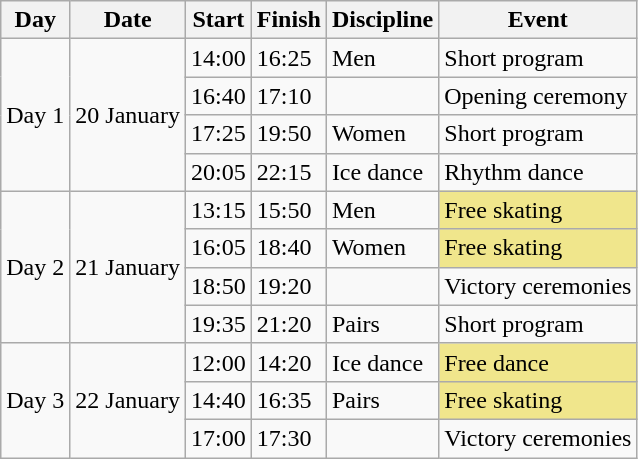<table class="wikitable">
<tr>
<th>Day</th>
<th>Date</th>
<th>Start</th>
<th>Finish</th>
<th>Discipline</th>
<th>Event</th>
</tr>
<tr>
<td rowspan=4>Day 1</td>
<td rowspan=4>20 January</td>
<td>14:00</td>
<td>16:25</td>
<td>Men</td>
<td>Short program</td>
</tr>
<tr>
<td>16:40</td>
<td>17:10</td>
<td></td>
<td>Opening ceremony</td>
</tr>
<tr>
<td>17:25</td>
<td>19:50</td>
<td>Women</td>
<td>Short program</td>
</tr>
<tr>
<td>20:05</td>
<td>22:15</td>
<td>Ice dance</td>
<td>Rhythm dance</td>
</tr>
<tr>
<td rowspan=4>Day 2</td>
<td rowspan=4>21 January</td>
<td>13:15</td>
<td>15:50</td>
<td>Men</td>
<td bgcolor=#f0e68c>Free skating</td>
</tr>
<tr>
<td>16:05</td>
<td>18:40</td>
<td>Women</td>
<td bgcolor=#f0e68c>Free skating</td>
</tr>
<tr>
<td>18:50</td>
<td>19:20</td>
<td></td>
<td>Victory ceremonies</td>
</tr>
<tr>
<td>19:35</td>
<td>21:20</td>
<td>Pairs</td>
<td>Short program</td>
</tr>
<tr>
<td rowspan=3>Day 3</td>
<td rowspan=3>22 January</td>
<td>12:00</td>
<td>14:20</td>
<td>Ice dance</td>
<td bgcolor=#f0e68c>Free dance</td>
</tr>
<tr>
<td>14:40</td>
<td>16:35</td>
<td>Pairs</td>
<td bgcolor=#f0e68c>Free skating</td>
</tr>
<tr>
<td>17:00</td>
<td>17:30</td>
<td></td>
<td>Victory ceremonies</td>
</tr>
</table>
